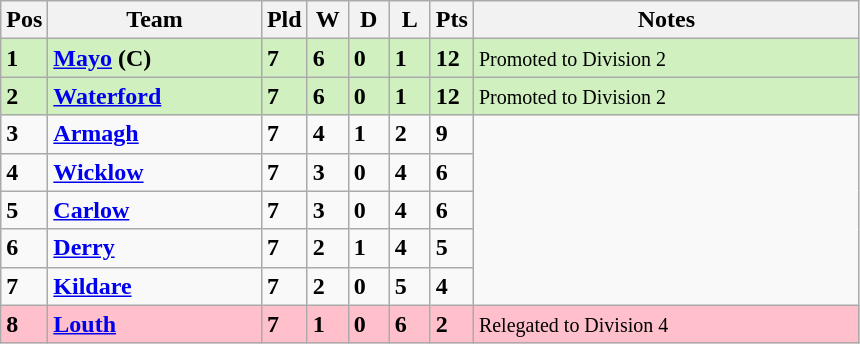<table class="wikitable" style="text-align: centre;">
<tr>
<th width=20>Pos</th>
<th width=135>Team</th>
<th width=20>Pld</th>
<th width=20>W</th>
<th width=20>D</th>
<th width=20>L</th>
<th width=20>Pts</th>
<th width=250>Notes</th>
</tr>
<tr style="background:#D0F0C0;">
<td><strong>1</strong></td>
<td align=left><strong> <a href='#'>Mayo</a> (C)</strong></td>
<td><strong>7</strong></td>
<td><strong>6</strong></td>
<td><strong>0</strong></td>
<td><strong>1</strong></td>
<td><strong>12</strong></td>
<td><small> Promoted to Division 2</small></td>
</tr>
<tr style="background:#D0F0C0;">
<td><strong>2</strong></td>
<td align=left><strong> <a href='#'>Waterford</a></strong></td>
<td><strong>7</strong></td>
<td><strong>6</strong></td>
<td><strong>0</strong></td>
<td><strong>1</strong></td>
<td><strong>12</strong></td>
<td><small> Promoted to Division 2</small></td>
</tr>
<tr style>
<td><strong>3</strong></td>
<td align=left><strong> <a href='#'>Armagh</a> </strong></td>
<td><strong>7</strong></td>
<td><strong>4</strong></td>
<td><strong>1</strong></td>
<td><strong>2</strong></td>
<td><strong>9</strong></td>
</tr>
<tr style>
<td><strong>4</strong></td>
<td align=left><strong> <a href='#'>Wicklow</a> </strong></td>
<td><strong>7</strong></td>
<td><strong>3</strong></td>
<td><strong>0</strong></td>
<td><strong>4</strong></td>
<td><strong>6</strong></td>
</tr>
<tr style>
<td><strong>5</strong></td>
<td align=left><strong> <a href='#'>Carlow</a> </strong></td>
<td><strong>7</strong></td>
<td><strong>3</strong></td>
<td><strong>0</strong></td>
<td><strong>4</strong></td>
<td><strong>6</strong></td>
</tr>
<tr style>
<td><strong>6</strong></td>
<td align=left><strong> <a href='#'>Derry</a> </strong></td>
<td><strong>7</strong></td>
<td><strong>2</strong></td>
<td><strong>1</strong></td>
<td><strong>4</strong></td>
<td><strong>5</strong></td>
</tr>
<tr>
<td><strong>7</strong></td>
<td align=left><strong> <a href='#'>Kildare</a></strong></td>
<td><strong>7</strong></td>
<td><strong>2</strong></td>
<td><strong>0</strong></td>
<td><strong>5</strong></td>
<td><strong>4</strong></td>
</tr>
<tr style="background:#FFC0CB;">
<td><strong>8</strong></td>
<td align=left><strong> <a href='#'>Louth</a></strong></td>
<td><strong>7</strong></td>
<td><strong>1</strong></td>
<td><strong>0</strong></td>
<td><strong>6</strong></td>
<td><strong>2</strong></td>
<td><small> Relegated to Division 4</small></td>
</tr>
</table>
